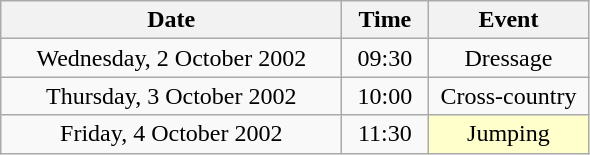<table class = "wikitable" style="text-align:center;">
<tr>
<th width=220>Date</th>
<th width=50>Time</th>
<th width=100>Event</th>
</tr>
<tr>
<td>Wednesday, 2 October 2002</td>
<td>09:30</td>
<td>Dressage</td>
</tr>
<tr>
<td>Thursday, 3 October 2002</td>
<td>10:00</td>
<td>Cross-country</td>
</tr>
<tr>
<td>Friday, 4 October 2002</td>
<td>11:30</td>
<td bgcolor=ffffcc>Jumping</td>
</tr>
</table>
